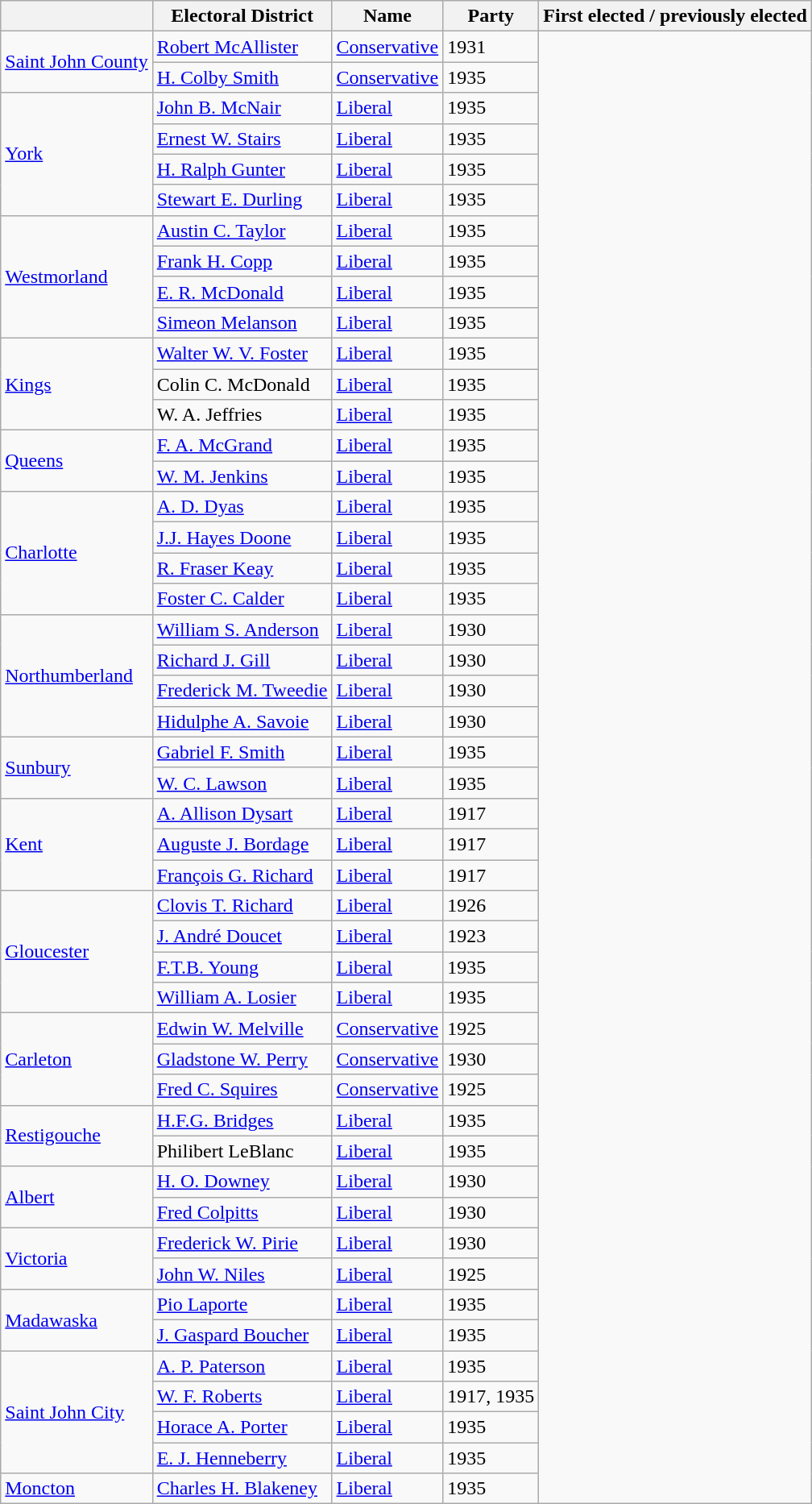<table class="wikitable sortable">
<tr>
<th></th>
<th>Electoral District</th>
<th>Name</th>
<th>Party</th>
<th>First elected / previously elected</th>
</tr>
<tr>
<td rowspan="2"><a href='#'>Saint John County</a></td>
<td><a href='#'>Robert McAllister</a></td>
<td><a href='#'>Conservative</a></td>
<td>1931</td>
</tr>
<tr>
<td><a href='#'>H. Colby Smith</a></td>
<td><a href='#'>Conservative</a></td>
<td>1935</td>
</tr>
<tr>
<td rowspan="4"><a href='#'>York</a></td>
<td><a href='#'>John B. McNair</a></td>
<td><a href='#'>Liberal</a></td>
<td>1935</td>
</tr>
<tr>
<td><a href='#'>Ernest W. Stairs</a></td>
<td><a href='#'>Liberal</a></td>
<td>1935</td>
</tr>
<tr>
<td><a href='#'>H. Ralph Gunter</a></td>
<td><a href='#'>Liberal</a></td>
<td>1935</td>
</tr>
<tr>
<td><a href='#'>Stewart E. Durling</a></td>
<td><a href='#'>Liberal</a></td>
<td>1935</td>
</tr>
<tr>
<td rowspan="4"><a href='#'>Westmorland</a></td>
<td><a href='#'>Austin C. Taylor</a></td>
<td><a href='#'>Liberal</a></td>
<td>1935</td>
</tr>
<tr>
<td><a href='#'>Frank H. Copp</a></td>
<td><a href='#'>Liberal</a></td>
<td>1935</td>
</tr>
<tr>
<td><a href='#'>E. R. McDonald</a></td>
<td><a href='#'>Liberal</a></td>
<td>1935</td>
</tr>
<tr>
<td><a href='#'>Simeon Melanson</a></td>
<td><a href='#'>Liberal</a></td>
<td>1935</td>
</tr>
<tr>
<td rowspan="3"><a href='#'>Kings</a></td>
<td><a href='#'>Walter W. V. Foster</a></td>
<td><a href='#'>Liberal</a></td>
<td>1935</td>
</tr>
<tr>
<td>Colin C. McDonald</td>
<td><a href='#'>Liberal</a></td>
<td>1935</td>
</tr>
<tr>
<td>W. A. Jeffries</td>
<td><a href='#'>Liberal</a></td>
<td>1935</td>
</tr>
<tr>
<td rowspan="2"><a href='#'>Queens</a></td>
<td><a href='#'>F. A. McGrand</a></td>
<td><a href='#'>Liberal</a></td>
<td>1935</td>
</tr>
<tr>
<td><a href='#'>W. M. Jenkins</a></td>
<td><a href='#'>Liberal</a></td>
<td>1935</td>
</tr>
<tr>
<td rowspan="4"><a href='#'>Charlotte</a></td>
<td><a href='#'>A. D. Dyas</a></td>
<td><a href='#'>Liberal</a></td>
<td>1935</td>
</tr>
<tr>
<td><a href='#'>J.J. Hayes Doone</a></td>
<td><a href='#'>Liberal</a></td>
<td>1935</td>
</tr>
<tr>
<td><a href='#'>R. Fraser Keay</a></td>
<td><a href='#'>Liberal</a></td>
<td>1935</td>
</tr>
<tr>
<td><a href='#'>Foster C. Calder</a></td>
<td><a href='#'>Liberal</a></td>
<td>1935</td>
</tr>
<tr>
<td rowspan="4"><a href='#'>Northumberland</a></td>
<td><a href='#'>William S. Anderson</a></td>
<td><a href='#'>Liberal</a></td>
<td>1930</td>
</tr>
<tr>
<td><a href='#'>Richard J. Gill</a></td>
<td><a href='#'>Liberal</a></td>
<td>1930</td>
</tr>
<tr>
<td><a href='#'>Frederick M. Tweedie</a></td>
<td><a href='#'>Liberal</a></td>
<td>1930</td>
</tr>
<tr>
<td><a href='#'>Hidulphe A. Savoie</a></td>
<td><a href='#'>Liberal</a></td>
<td>1930</td>
</tr>
<tr>
<td rowspan="2"><a href='#'>Sunbury</a></td>
<td><a href='#'>Gabriel F. Smith</a></td>
<td><a href='#'>Liberal</a></td>
<td>1935</td>
</tr>
<tr>
<td><a href='#'>W. C. Lawson</a></td>
<td><a href='#'>Liberal</a></td>
<td>1935</td>
</tr>
<tr>
<td rowspan="3"><a href='#'>Kent</a></td>
<td><a href='#'>A. Allison Dysart</a></td>
<td><a href='#'>Liberal</a></td>
<td>1917</td>
</tr>
<tr>
<td><a href='#'>Auguste J. Bordage</a></td>
<td><a href='#'>Liberal</a></td>
<td>1917</td>
</tr>
<tr>
<td><a href='#'>François G. Richard</a></td>
<td><a href='#'>Liberal</a></td>
<td>1917</td>
</tr>
<tr>
<td rowspan="4"><a href='#'>Gloucester</a></td>
<td><a href='#'>Clovis T. Richard</a></td>
<td><a href='#'>Liberal</a></td>
<td>1926</td>
</tr>
<tr>
<td><a href='#'>J. André Doucet</a></td>
<td><a href='#'>Liberal</a></td>
<td>1923</td>
</tr>
<tr>
<td><a href='#'>F.T.B. Young</a></td>
<td><a href='#'>Liberal</a></td>
<td>1935</td>
</tr>
<tr>
<td><a href='#'>William A. Losier</a></td>
<td><a href='#'>Liberal</a></td>
<td>1935</td>
</tr>
<tr>
<td rowspan="3"><a href='#'>Carleton</a></td>
<td><a href='#'>Edwin W. Melville</a></td>
<td><a href='#'>Conservative</a></td>
<td>1925</td>
</tr>
<tr>
<td><a href='#'>Gladstone W. Perry</a></td>
<td><a href='#'>Conservative</a></td>
<td>1930</td>
</tr>
<tr>
<td><a href='#'>Fred C. Squires</a></td>
<td><a href='#'>Conservative</a></td>
<td>1925</td>
</tr>
<tr>
<td rowspan="2"><a href='#'>Restigouche</a></td>
<td><a href='#'>H.F.G. Bridges</a></td>
<td><a href='#'>Liberal</a></td>
<td>1935</td>
</tr>
<tr>
<td>Philibert LeBlanc</td>
<td><a href='#'>Liberal</a></td>
<td>1935</td>
</tr>
<tr>
<td rowspan="2"><a href='#'>Albert</a></td>
<td><a href='#'>H. O. Downey</a></td>
<td><a href='#'>Liberal</a></td>
<td>1930</td>
</tr>
<tr>
<td><a href='#'>Fred Colpitts</a></td>
<td><a href='#'>Liberal</a></td>
<td>1930</td>
</tr>
<tr>
<td rowspan="2"><a href='#'>Victoria</a></td>
<td><a href='#'>Frederick W. Pirie</a></td>
<td><a href='#'>Liberal</a></td>
<td>1930</td>
</tr>
<tr>
<td><a href='#'>John W. Niles</a></td>
<td><a href='#'>Liberal</a></td>
<td>1925</td>
</tr>
<tr>
<td rowspan="2"><a href='#'>Madawaska</a></td>
<td><a href='#'>Pio Laporte</a></td>
<td><a href='#'>Liberal</a></td>
<td>1935</td>
</tr>
<tr>
<td><a href='#'>J. Gaspard Boucher</a></td>
<td><a href='#'>Liberal</a></td>
<td>1935</td>
</tr>
<tr>
<td rowspan="4"><a href='#'>Saint John City</a></td>
<td><a href='#'>A. P. Paterson</a></td>
<td><a href='#'>Liberal</a></td>
<td>1935</td>
</tr>
<tr>
<td><a href='#'>W. F. Roberts</a></td>
<td><a href='#'>Liberal</a></td>
<td>1917, 1935</td>
</tr>
<tr>
<td><a href='#'>Horace A. Porter</a></td>
<td><a href='#'>Liberal</a></td>
<td>1935</td>
</tr>
<tr>
<td><a href='#'>E. J. Henneberry</a></td>
<td><a href='#'>Liberal</a></td>
<td>1935</td>
</tr>
<tr>
<td><a href='#'>Moncton</a></td>
<td><a href='#'>Charles H. Blakeney</a></td>
<td><a href='#'>Liberal</a></td>
<td>1935</td>
</tr>
</table>
